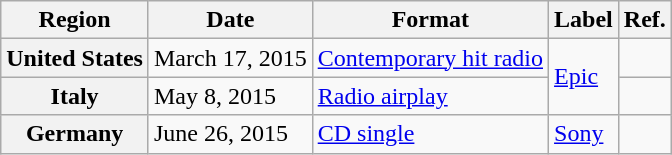<table class="wikitable sortable plainrowheaders">
<tr>
<th scope="col">Region</th>
<th scope="col">Date</th>
<th scope="col">Format</th>
<th scope="col">Label</th>
<th scope="col" class=unsortable>Ref.</th>
</tr>
<tr>
<th scope="row">United States</th>
<td>March 17, 2015</td>
<td><a href='#'>Contemporary hit radio</a></td>
<td rowspan="2"><a href='#'>Epic</a></td>
<td style="text-align:center;"></td>
</tr>
<tr>
<th scope="row">Italy</th>
<td>May 8, 2015</td>
<td><a href='#'>Radio airplay</a></td>
<td style="text-align:center;"></td>
</tr>
<tr>
<th scope="row">Germany</th>
<td>June 26, 2015</td>
<td><a href='#'>CD single</a></td>
<td><a href='#'>Sony</a></td>
<td style="text-align:center;"></td>
</tr>
</table>
